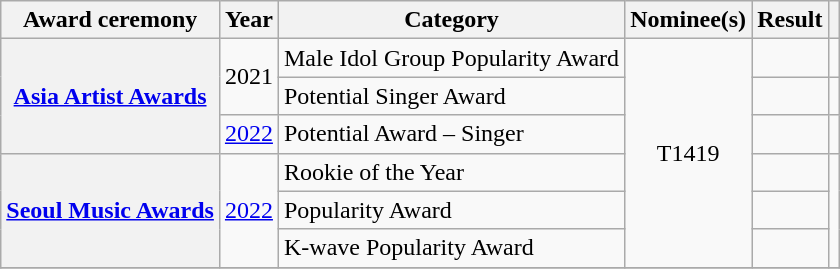<table class="wikitable sortable plainrowheaders">
<tr>
<th scope="col">Award ceremony</th>
<th scope="col">Year</th>
<th scope="col">Category</th>
<th scope="col">Nominee(s)</th>
<th scope="col">Result</th>
<th scope="col" class="unsortable"></th>
</tr>
<tr>
<th scope="row" data-sort-value="Asia Artist Awards" rowspan="3"><a href='#'>Asia Artist Awards</a></th>
<td style="text-align:center" rowspan="2">2021</td>
<td>Male Idol Group Popularity Award</td>
<td align="center" rowspan="6">T1419</td>
<td></td>
<td style="text-align:center"></td>
</tr>
<tr>
<td>Potential Singer Award</td>
<td></td>
<td style="text-align:center"></td>
</tr>
<tr>
<td rowspan="1" style="text-align:center"><a href='#'>2022</a></td>
<td>Potential Award – Singer</td>
<td></td>
<td style="text-align:center"></td>
</tr>
<tr>
<th scope="row" rowspan="3"><a href='#'>Seoul Music Awards</a></th>
<td rowspan="3" style="text-align:center"><a href='#'>2022</a></td>
<td>Rookie of the Year</td>
<td></td>
<td rowspan="3" style="text-align:center"></td>
</tr>
<tr>
<td>Popularity Award</td>
<td></td>
</tr>
<tr>
<td>K-wave Popularity Award</td>
<td></td>
</tr>
<tr>
</tr>
</table>
